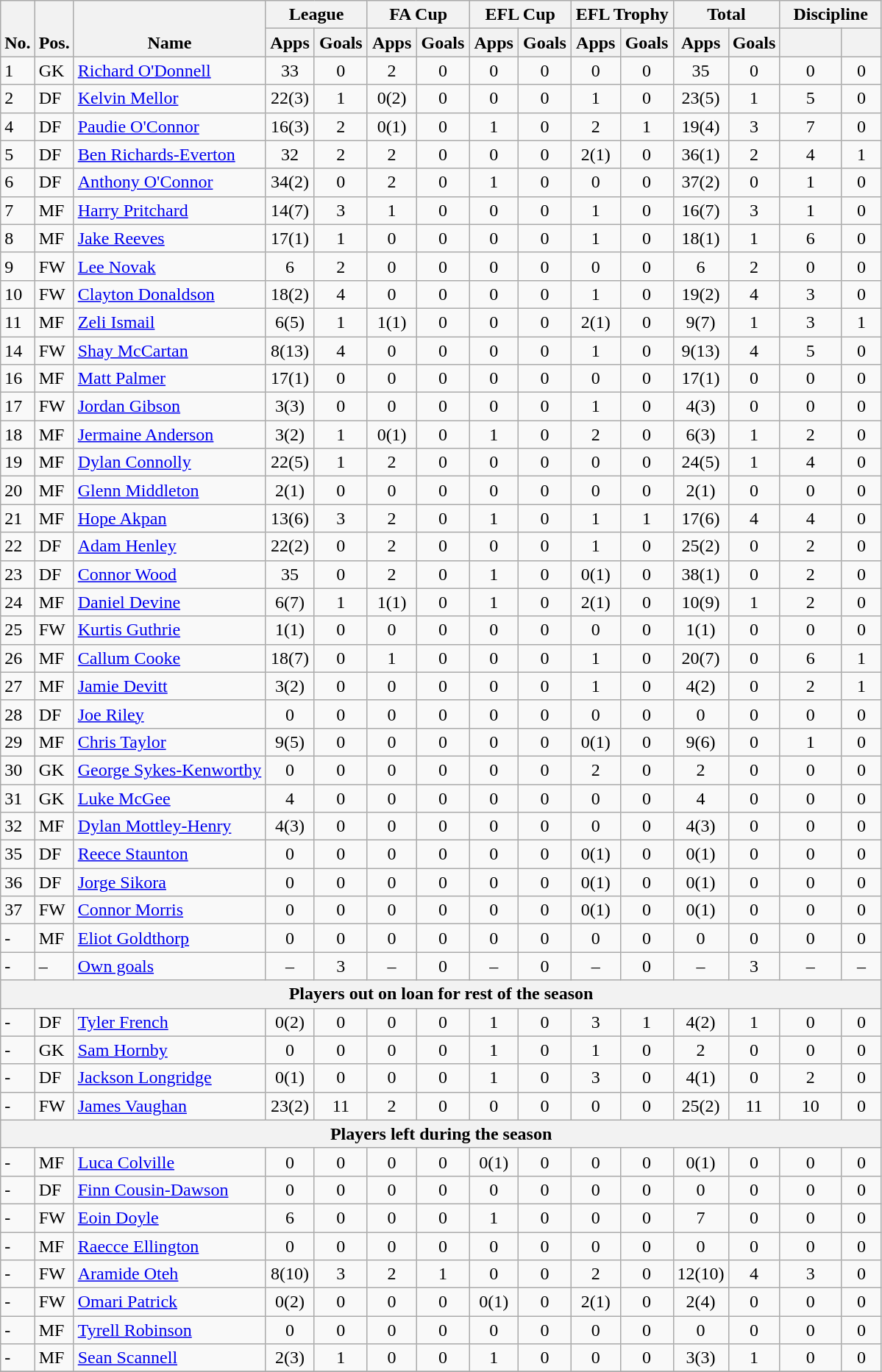<table class="wikitable" style="text-align:center">
<tr>
<th rowspan="2" style="vertical-align:bottom;">No.</th>
<th rowspan="2" style="vertical-align:bottom;">Pos.</th>
<th rowspan="2" style="vertical-align:bottom;">Name</th>
<th colspan="2" style="width:85px;">League</th>
<th colspan="2" style="width:85px;">FA Cup</th>
<th colspan="2" style="width:85px;">EFL Cup</th>
<th colspan="2" style="width:85px;">EFL Trophy</th>
<th colspan="2" style="width:85px;">Total </th>
<th colspan="2" style="width:85px;">Discipline </th>
</tr>
<tr>
<th>Apps</th>
<th>Goals</th>
<th>Apps</th>
<th>Goals</th>
<th>Apps</th>
<th>Goals</th>
<th>Apps</th>
<th>Goals</th>
<th>Apps</th>
<th>Goals</th>
<th></th>
<th></th>
</tr>
<tr>
<td align="left">1</td>
<td align="left">GK</td>
<td align="left"> <a href='#'>Richard O'Donnell</a></td>
<td>33</td>
<td>0</td>
<td>2</td>
<td>0</td>
<td>0</td>
<td>0</td>
<td>0</td>
<td>0</td>
<td>35</td>
<td>0</td>
<td>0</td>
<td>0</td>
</tr>
<tr>
<td align="left">2</td>
<td align="left">DF</td>
<td align="left"> <a href='#'>Kelvin Mellor</a></td>
<td>22(3)</td>
<td>1</td>
<td>0(2)</td>
<td>0</td>
<td>0</td>
<td>0</td>
<td>1</td>
<td>0</td>
<td>23(5)</td>
<td>1</td>
<td>5</td>
<td>0</td>
</tr>
<tr>
<td align="left">4</td>
<td align="left">DF</td>
<td align="left"> <a href='#'>Paudie O'Connor</a></td>
<td>16(3)</td>
<td>2</td>
<td>0(1)</td>
<td>0</td>
<td>1</td>
<td>0</td>
<td>2</td>
<td>1</td>
<td>19(4)</td>
<td>3</td>
<td>7</td>
<td>0</td>
</tr>
<tr>
<td align="left">5</td>
<td align="left">DF</td>
<td align="left"> <a href='#'>Ben Richards-Everton</a></td>
<td>32</td>
<td>2</td>
<td>2</td>
<td>0</td>
<td>0</td>
<td>0</td>
<td>2(1)</td>
<td>0</td>
<td>36(1)</td>
<td>2</td>
<td>4</td>
<td>1</td>
</tr>
<tr>
<td align="left">6</td>
<td align="left">DF</td>
<td align="left"> <a href='#'>Anthony O'Connor</a></td>
<td>34(2)</td>
<td>0</td>
<td>2</td>
<td>0</td>
<td>1</td>
<td>0</td>
<td>0</td>
<td>0</td>
<td>37(2)</td>
<td>0</td>
<td>1</td>
<td>0</td>
</tr>
<tr>
<td align="left">7</td>
<td align="left">MF</td>
<td align="left"> <a href='#'>Harry Pritchard</a></td>
<td>14(7)</td>
<td>3</td>
<td>1</td>
<td>0</td>
<td>0</td>
<td>0</td>
<td>1</td>
<td>0</td>
<td>16(7)</td>
<td>3</td>
<td>1</td>
<td>0</td>
</tr>
<tr>
<td align="left">8</td>
<td align="left">MF</td>
<td align="left"> <a href='#'>Jake Reeves</a></td>
<td>17(1)</td>
<td>1</td>
<td>0</td>
<td>0</td>
<td>0</td>
<td>0</td>
<td>1</td>
<td>0</td>
<td>18(1)</td>
<td>1</td>
<td>6</td>
<td>0</td>
</tr>
<tr>
<td align="left">9</td>
<td align="left">FW</td>
<td align="left"> <a href='#'>Lee Novak</a></td>
<td>6</td>
<td>2</td>
<td>0</td>
<td>0</td>
<td>0</td>
<td>0</td>
<td>0</td>
<td>0</td>
<td>6</td>
<td>2</td>
<td>0</td>
<td>0</td>
</tr>
<tr>
<td align="left">10</td>
<td align="left">FW</td>
<td align="left"> <a href='#'>Clayton Donaldson</a></td>
<td>18(2)</td>
<td>4</td>
<td>0</td>
<td>0</td>
<td>0</td>
<td>0</td>
<td>1</td>
<td>0</td>
<td>19(2)</td>
<td>4</td>
<td>3</td>
<td>0</td>
</tr>
<tr>
<td align="left">11</td>
<td align="left">MF</td>
<td align="left"> <a href='#'>Zeli Ismail</a></td>
<td>6(5)</td>
<td>1</td>
<td>1(1)</td>
<td>0</td>
<td>0</td>
<td>0</td>
<td>2(1)</td>
<td>0</td>
<td>9(7)</td>
<td>1</td>
<td>3</td>
<td>1</td>
</tr>
<tr>
<td align="left">14</td>
<td align="left">FW</td>
<td align="left"> <a href='#'>Shay McCartan</a></td>
<td>8(13)</td>
<td>4</td>
<td>0</td>
<td>0</td>
<td>0</td>
<td>0</td>
<td>1</td>
<td>0</td>
<td>9(13)</td>
<td>4</td>
<td>5</td>
<td>0</td>
</tr>
<tr>
<td align="left">16</td>
<td align="left">MF</td>
<td align="left"> <a href='#'>Matt Palmer</a></td>
<td>17(1)</td>
<td>0</td>
<td>0</td>
<td>0</td>
<td>0</td>
<td>0</td>
<td>0</td>
<td>0</td>
<td>17(1)</td>
<td>0</td>
<td>0</td>
<td>0</td>
</tr>
<tr>
<td align="left">17</td>
<td align="left">FW</td>
<td align="left"> <a href='#'>Jordan Gibson</a></td>
<td>3(3)</td>
<td>0</td>
<td>0</td>
<td>0</td>
<td>0</td>
<td>0</td>
<td>1</td>
<td>0</td>
<td>4(3)</td>
<td>0</td>
<td>0</td>
<td>0</td>
</tr>
<tr>
<td align="left">18</td>
<td align="left">MF</td>
<td align="left"> <a href='#'>Jermaine Anderson</a></td>
<td>3(2)</td>
<td>1</td>
<td>0(1)</td>
<td>0</td>
<td>1</td>
<td>0</td>
<td>2</td>
<td>0</td>
<td>6(3)</td>
<td>1</td>
<td>2</td>
<td>0</td>
</tr>
<tr>
<td align="left">19</td>
<td align="left">MF</td>
<td align="left"> <a href='#'>Dylan Connolly</a></td>
<td>22(5)</td>
<td>1</td>
<td>2</td>
<td>0</td>
<td>0</td>
<td>0</td>
<td>0</td>
<td>0</td>
<td>24(5)</td>
<td>1</td>
<td>4</td>
<td>0</td>
</tr>
<tr>
<td align="left">20</td>
<td align="left">MF</td>
<td align="left"> <a href='#'>Glenn Middleton</a></td>
<td>2(1)</td>
<td>0</td>
<td>0</td>
<td>0</td>
<td>0</td>
<td>0</td>
<td>0</td>
<td>0</td>
<td>2(1)</td>
<td>0</td>
<td>0</td>
<td>0</td>
</tr>
<tr>
<td align="left">21</td>
<td align="left">MF</td>
<td align="left"> <a href='#'>Hope Akpan</a></td>
<td>13(6)</td>
<td>3</td>
<td>2</td>
<td>0</td>
<td>1</td>
<td>0</td>
<td>1</td>
<td>1</td>
<td>17(6)</td>
<td>4</td>
<td>4</td>
<td>0</td>
</tr>
<tr>
<td align="left">22</td>
<td align="left">DF</td>
<td align="left"> <a href='#'>Adam Henley</a></td>
<td>22(2)</td>
<td>0</td>
<td>2</td>
<td>0</td>
<td>0</td>
<td>0</td>
<td>1</td>
<td>0</td>
<td>25(2)</td>
<td>0</td>
<td>2</td>
<td>0</td>
</tr>
<tr>
<td align="left">23</td>
<td align="left">DF</td>
<td align="left"> <a href='#'>Connor Wood</a></td>
<td>35</td>
<td>0</td>
<td>2</td>
<td>0</td>
<td>1</td>
<td>0</td>
<td>0(1)</td>
<td>0</td>
<td>38(1)</td>
<td>0</td>
<td>2</td>
<td>0</td>
</tr>
<tr>
<td align="left">24</td>
<td align="left">MF</td>
<td align="left"> <a href='#'>Daniel Devine</a></td>
<td>6(7)</td>
<td>1</td>
<td>1(1)</td>
<td>0</td>
<td>1</td>
<td>0</td>
<td>2(1)</td>
<td>0</td>
<td>10(9)</td>
<td>1</td>
<td>2</td>
<td>0</td>
</tr>
<tr>
<td align="left">25</td>
<td align="left">FW</td>
<td align="left"> <a href='#'>Kurtis Guthrie</a></td>
<td>1(1)</td>
<td>0</td>
<td>0</td>
<td>0</td>
<td>0</td>
<td>0</td>
<td>0</td>
<td>0</td>
<td>1(1)</td>
<td>0</td>
<td>0</td>
<td>0</td>
</tr>
<tr>
<td align="left">26</td>
<td align="left">MF</td>
<td align="left"> <a href='#'>Callum Cooke</a></td>
<td>18(7)</td>
<td>0</td>
<td>1</td>
<td>0</td>
<td>0</td>
<td>0</td>
<td>1</td>
<td>0</td>
<td>20(7)</td>
<td>0</td>
<td>6</td>
<td>1</td>
</tr>
<tr>
<td align="left">27</td>
<td align="left">MF</td>
<td align="left"> <a href='#'>Jamie Devitt</a></td>
<td>3(2)</td>
<td>0</td>
<td>0</td>
<td>0</td>
<td>0</td>
<td>0</td>
<td>1</td>
<td>0</td>
<td>4(2)</td>
<td>0</td>
<td>2</td>
<td>1</td>
</tr>
<tr>
<td align="left">28</td>
<td align="left">DF</td>
<td align="left"> <a href='#'>Joe Riley</a></td>
<td>0</td>
<td>0</td>
<td>0</td>
<td>0</td>
<td>0</td>
<td>0</td>
<td>0</td>
<td>0</td>
<td>0</td>
<td>0</td>
<td>0</td>
<td>0</td>
</tr>
<tr>
<td align="left">29</td>
<td align="left">MF</td>
<td align="left"> <a href='#'>Chris Taylor</a></td>
<td>9(5)</td>
<td>0</td>
<td>0</td>
<td>0</td>
<td>0</td>
<td>0</td>
<td>0(1)</td>
<td>0</td>
<td>9(6)</td>
<td>0</td>
<td>1</td>
<td>0</td>
</tr>
<tr>
<td align="left">30</td>
<td align="left">GK</td>
<td align="left"> <a href='#'>George Sykes-Kenworthy</a></td>
<td>0</td>
<td>0</td>
<td>0</td>
<td>0</td>
<td>0</td>
<td>0</td>
<td>2</td>
<td>0</td>
<td>2</td>
<td>0</td>
<td>0</td>
<td>0</td>
</tr>
<tr>
<td align="left">31</td>
<td align="left">GK</td>
<td align="left"> <a href='#'>Luke McGee</a></td>
<td>4</td>
<td>0</td>
<td>0</td>
<td>0</td>
<td>0</td>
<td>0</td>
<td>0</td>
<td>0</td>
<td>4</td>
<td>0</td>
<td>0</td>
<td>0</td>
</tr>
<tr>
<td align="left">32</td>
<td align="left">MF</td>
<td align="left"> <a href='#'>Dylan Mottley-Henry</a></td>
<td>4(3)</td>
<td>0</td>
<td>0</td>
<td>0</td>
<td>0</td>
<td>0</td>
<td>0</td>
<td>0</td>
<td>4(3)</td>
<td>0</td>
<td>0</td>
<td>0</td>
</tr>
<tr>
<td align="left">35</td>
<td align="left">DF</td>
<td align="left"> <a href='#'>Reece Staunton</a></td>
<td>0</td>
<td>0</td>
<td>0</td>
<td>0</td>
<td>0</td>
<td>0</td>
<td>0(1)</td>
<td>0</td>
<td>0(1)</td>
<td>0</td>
<td>0</td>
<td>0</td>
</tr>
<tr>
<td align="left">36</td>
<td align="left">DF</td>
<td align="left"> <a href='#'>Jorge Sikora</a></td>
<td>0</td>
<td>0</td>
<td>0</td>
<td>0</td>
<td>0</td>
<td>0</td>
<td>0(1)</td>
<td>0</td>
<td>0(1)</td>
<td>0</td>
<td>0</td>
<td>0</td>
</tr>
<tr>
<td align="left">37</td>
<td align="left">FW</td>
<td align="left"> <a href='#'>Connor Morris</a></td>
<td>0</td>
<td>0</td>
<td>0</td>
<td>0</td>
<td>0</td>
<td>0</td>
<td>0(1)</td>
<td>0</td>
<td>0(1)</td>
<td>0</td>
<td>0</td>
<td>0</td>
</tr>
<tr>
<td align="left">-</td>
<td align="left">MF</td>
<td align="left"> <a href='#'>Eliot Goldthorp</a></td>
<td>0</td>
<td>0</td>
<td>0</td>
<td>0</td>
<td>0</td>
<td>0</td>
<td>0</td>
<td>0</td>
<td>0</td>
<td>0</td>
<td>0</td>
<td>0</td>
</tr>
<tr>
<td align="left">-</td>
<td align="left">–</td>
<td align="left"><a href='#'>Own goals</a></td>
<td>–</td>
<td>3</td>
<td>–</td>
<td>0</td>
<td>–</td>
<td>0</td>
<td>–</td>
<td>0</td>
<td>–</td>
<td>3</td>
<td>–</td>
<td>–</td>
</tr>
<tr>
<th colspan="15">Players out on loan for rest of the season</th>
</tr>
<tr>
<td align="left">-</td>
<td align="left">DF</td>
<td align="left"> <a href='#'>Tyler French</a></td>
<td>0(2)</td>
<td>0</td>
<td>0</td>
<td>0</td>
<td>1</td>
<td>0</td>
<td>3</td>
<td>1</td>
<td>4(2)</td>
<td>1</td>
<td>0</td>
<td>0</td>
</tr>
<tr>
<td align="left">-</td>
<td align="left">GK</td>
<td align="left"> <a href='#'>Sam Hornby</a></td>
<td>0</td>
<td>0</td>
<td>0</td>
<td>0</td>
<td>1</td>
<td>0</td>
<td>1</td>
<td>0</td>
<td>2</td>
<td>0</td>
<td>0</td>
<td>0</td>
</tr>
<tr>
<td align="left">-</td>
<td align="left">DF</td>
<td align="left"> <a href='#'>Jackson Longridge</a></td>
<td>0(1)</td>
<td>0</td>
<td>0</td>
<td>0</td>
<td>1</td>
<td>0</td>
<td>3</td>
<td>0</td>
<td>4(1)</td>
<td>0</td>
<td>2</td>
<td>0</td>
</tr>
<tr>
<td align="left">-</td>
<td align="left">FW</td>
<td align="left"> <a href='#'>James Vaughan</a></td>
<td>23(2)</td>
<td>11</td>
<td>2</td>
<td>0</td>
<td>0</td>
<td>0</td>
<td>0</td>
<td>0</td>
<td>25(2)</td>
<td>11</td>
<td>10</td>
<td>0</td>
</tr>
<tr>
<th colspan="15">Players left during the season</th>
</tr>
<tr>
<td align="left">-</td>
<td align="left">MF</td>
<td align="left"> <a href='#'>Luca Colville</a></td>
<td>0</td>
<td>0</td>
<td>0</td>
<td>0</td>
<td>0(1)</td>
<td>0</td>
<td>0</td>
<td>0</td>
<td>0(1)</td>
<td>0</td>
<td>0</td>
<td>0</td>
</tr>
<tr>
<td align="left">-</td>
<td align="left">DF</td>
<td align="left"> <a href='#'>Finn Cousin-Dawson</a></td>
<td>0</td>
<td>0</td>
<td>0</td>
<td>0</td>
<td>0</td>
<td>0</td>
<td>0</td>
<td>0</td>
<td>0</td>
<td>0</td>
<td>0</td>
<td>0</td>
</tr>
<tr>
<td align="left">-</td>
<td align="left">FW</td>
<td align="left"> <a href='#'>Eoin Doyle</a></td>
<td>6</td>
<td>0</td>
<td>0</td>
<td>0</td>
<td>1</td>
<td>0</td>
<td>0</td>
<td>0</td>
<td>7</td>
<td>0</td>
<td>0</td>
<td>0</td>
</tr>
<tr>
<td align="left">-</td>
<td align="left">MF</td>
<td align="left"> <a href='#'>Raecce Ellington</a></td>
<td>0</td>
<td>0</td>
<td>0</td>
<td>0</td>
<td>0</td>
<td>0</td>
<td>0</td>
<td>0</td>
<td>0</td>
<td>0</td>
<td>0</td>
<td>0</td>
</tr>
<tr>
<td align="left">-</td>
<td align="left">FW</td>
<td align="left"> <a href='#'>Aramide Oteh</a></td>
<td>8(10)</td>
<td>3</td>
<td>2</td>
<td>1</td>
<td>0</td>
<td>0</td>
<td>2</td>
<td>0</td>
<td>12(10)</td>
<td>4</td>
<td>3</td>
<td>0</td>
</tr>
<tr>
<td align="left">-</td>
<td align="left">FW</td>
<td align="left"> <a href='#'>Omari Patrick</a></td>
<td>0(2)</td>
<td>0</td>
<td>0</td>
<td>0</td>
<td>0(1)</td>
<td>0</td>
<td>2(1)</td>
<td>0</td>
<td>2(4)</td>
<td>0</td>
<td>0</td>
<td>0</td>
</tr>
<tr>
<td align="left">-</td>
<td align="left">MF</td>
<td align="left"> <a href='#'>Tyrell Robinson</a></td>
<td>0</td>
<td>0</td>
<td>0</td>
<td>0</td>
<td>0</td>
<td>0</td>
<td>0</td>
<td>0</td>
<td>0</td>
<td>0</td>
<td>0</td>
<td>0</td>
</tr>
<tr>
<td align="left">-</td>
<td align="left">MF</td>
<td align="left"> <a href='#'>Sean Scannell</a></td>
<td>2(3)</td>
<td>1</td>
<td>0</td>
<td>0</td>
<td>1</td>
<td>0</td>
<td>0</td>
<td>0</td>
<td>3(3)</td>
<td>1</td>
<td>0</td>
<td>0</td>
</tr>
<tr>
</tr>
</table>
